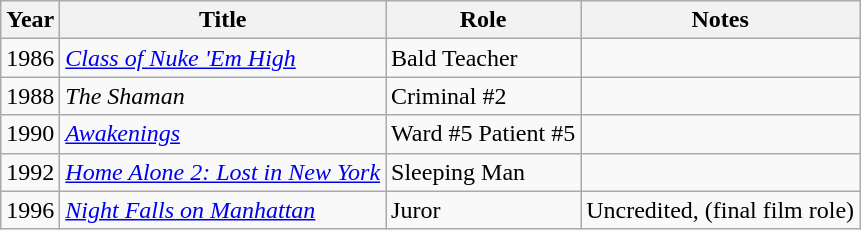<table class="wikitable">
<tr>
<th>Year</th>
<th>Title</th>
<th>Role</th>
<th>Notes</th>
</tr>
<tr>
<td>1986</td>
<td><em><a href='#'>Class of Nuke 'Em High</a></em></td>
<td>Bald Teacher</td>
<td></td>
</tr>
<tr>
<td>1988</td>
<td><em>The Shaman</em></td>
<td>Criminal #2</td>
<td></td>
</tr>
<tr>
<td>1990</td>
<td><em><a href='#'>Awakenings</a></em></td>
<td>Ward #5 Patient #5</td>
<td></td>
</tr>
<tr>
<td>1992</td>
<td><em><a href='#'>Home Alone 2: Lost in New York</a></em></td>
<td>Sleeping Man</td>
<td></td>
</tr>
<tr>
<td>1996</td>
<td><em><a href='#'>Night Falls on Manhattan</a></em></td>
<td>Juror</td>
<td>Uncredited, (final film role)</td>
</tr>
</table>
